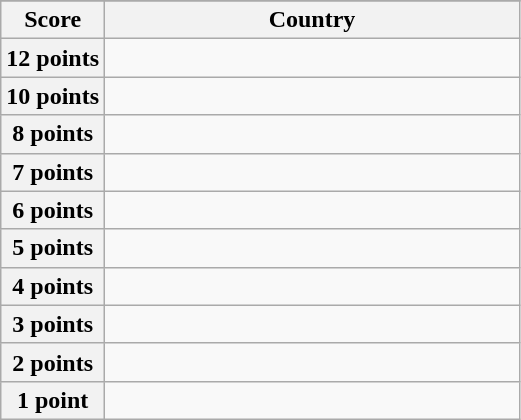<table class="wikitable">
<tr>
</tr>
<tr>
<th scope="col" width="20%">Score</th>
<th scope="col">Country</th>
</tr>
<tr>
<th scope="row">12 points</th>
<td></td>
</tr>
<tr>
<th scope="row">10 points</th>
<td></td>
</tr>
<tr>
<th scope="row">8 points</th>
<td></td>
</tr>
<tr>
<th scope="row">7 points</th>
<td></td>
</tr>
<tr>
<th scope="row">6 points</th>
<td></td>
</tr>
<tr>
<th scope="row">5 points</th>
<td></td>
</tr>
<tr>
<th scope="row">4 points</th>
<td></td>
</tr>
<tr>
<th scope="row">3 points</th>
<td></td>
</tr>
<tr>
<th scope="row">2 points</th>
<td></td>
</tr>
<tr>
<th scope="row">1 point</th>
<td></td>
</tr>
</table>
